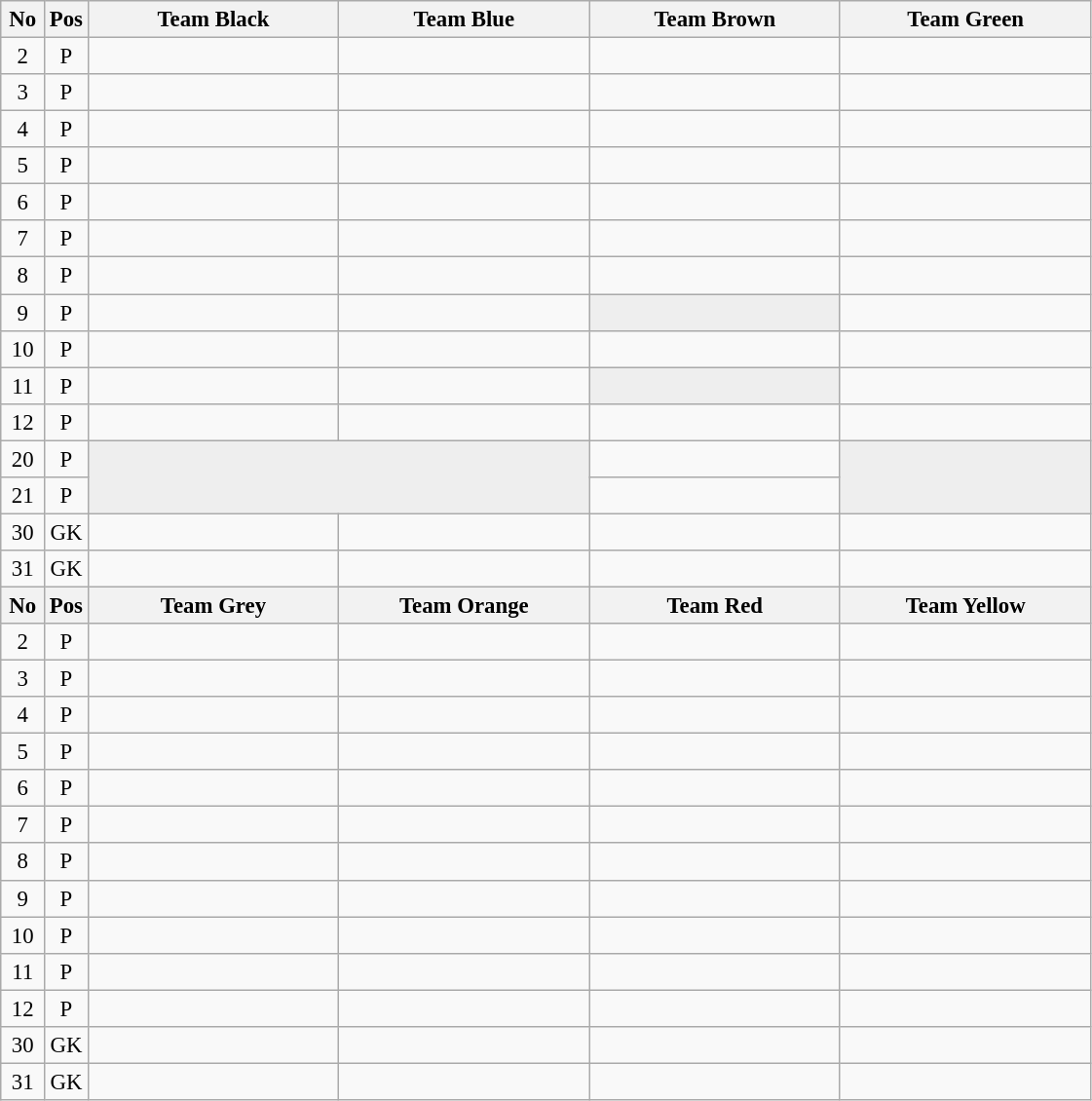<table class="wikitable" style="font-size:95%">
<tr>
<th width=4%>No</th>
<th width=4%>Pos</th>
<th width=23%> Team Black</th>
<th width=23%> Team Blue</th>
<th width=23%> Team Brown</th>
<th width=23%> Team Green</th>
</tr>
<tr>
<td align=center>2</td>
<td align=center>P</td>
<td></td>
<td></td>
<td></td>
<td></td>
</tr>
<tr>
<td align=center>3</td>
<td align=center>P</td>
<td></td>
<td></td>
<td></td>
<td></td>
</tr>
<tr>
<td align=center>4</td>
<td align=center>P</td>
<td></td>
<td></td>
<td></td>
<td></td>
</tr>
<tr>
<td align=center>5</td>
<td align=center>P</td>
<td></td>
<td></td>
<td></td>
<td></td>
</tr>
<tr>
<td align=center>6</td>
<td align=center>P</td>
<td></td>
<td></td>
<td></td>
<td></td>
</tr>
<tr>
<td align=center>7</td>
<td align=center>P</td>
<td></td>
<td></td>
<td></td>
<td></td>
</tr>
<tr>
<td align=center>8</td>
<td align=center>P</td>
<td></td>
<td></td>
<td></td>
<td></td>
</tr>
<tr>
<td align=center>9</td>
<td align=center>P</td>
<td></td>
<td></td>
<td style="background:#eeeeee;"></td>
<td></td>
</tr>
<tr>
<td align=center>10</td>
<td align=center>P</td>
<td></td>
<td></td>
<td></td>
<td></td>
</tr>
<tr>
<td align=center>11</td>
<td align=center>P</td>
<td></td>
<td></td>
<td style="background:#eeeeee;"></td>
<td></td>
</tr>
<tr>
<td align=center>12</td>
<td align=center>P</td>
<td></td>
<td></td>
<td></td>
<td></td>
</tr>
<tr>
<td align=center>20</td>
<td align=center>P</td>
<td colspan=2 rowspan=2 style="background:#eeeeee;"></td>
<td></td>
<td rowspan=2 style="background:#eeeeee;"></td>
</tr>
<tr>
<td align=center>21</td>
<td align=center>P</td>
<td></td>
</tr>
<tr>
<td align=center>30</td>
<td align=center>GK</td>
<td></td>
<td></td>
<td></td>
<td></td>
</tr>
<tr>
<td align=center>31</td>
<td align=center>GK</td>
<td></td>
<td></td>
<td></td>
<td></td>
</tr>
<tr>
<th>No</th>
<th>Pos</th>
<th> Team Grey</th>
<th> Team Orange</th>
<th> Team Red</th>
<th> Team Yellow</th>
</tr>
<tr>
<td align=center>2</td>
<td align=center>P</td>
<td></td>
<td></td>
<td></td>
<td></td>
</tr>
<tr>
<td align=center>3</td>
<td align=center>P</td>
<td></td>
<td></td>
<td></td>
<td></td>
</tr>
<tr>
<td align=center>4</td>
<td align=center>P</td>
<td></td>
<td></td>
<td></td>
<td></td>
</tr>
<tr>
<td align=center>5</td>
<td align=center>P</td>
<td></td>
<td></td>
<td></td>
<td></td>
</tr>
<tr>
<td align=center>6</td>
<td align=center>P</td>
<td></td>
<td></td>
<td></td>
<td></td>
</tr>
<tr>
<td align=center>7</td>
<td align=center>P</td>
<td></td>
<td></td>
<td></td>
<td></td>
</tr>
<tr>
<td align=center>8</td>
<td align=center>P</td>
<td></td>
<td></td>
<td></td>
<td></td>
</tr>
<tr>
<td align=center>9</td>
<td align=center>P</td>
<td></td>
<td></td>
<td></td>
<td></td>
</tr>
<tr>
<td align=center>10</td>
<td align=center>P</td>
<td></td>
<td></td>
<td></td>
<td></td>
</tr>
<tr>
<td align=center>11</td>
<td align=center>P</td>
<td></td>
<td></td>
<td></td>
<td></td>
</tr>
<tr>
<td align=center>12</td>
<td align=center>P</td>
<td></td>
<td></td>
<td></td>
<td></td>
</tr>
<tr>
<td align=center>30</td>
<td align=center>GK</td>
<td></td>
<td></td>
<td></td>
<td></td>
</tr>
<tr>
<td align=center>31</td>
<td align=center>GK</td>
<td></td>
<td></td>
<td></td>
<td></td>
</tr>
</table>
